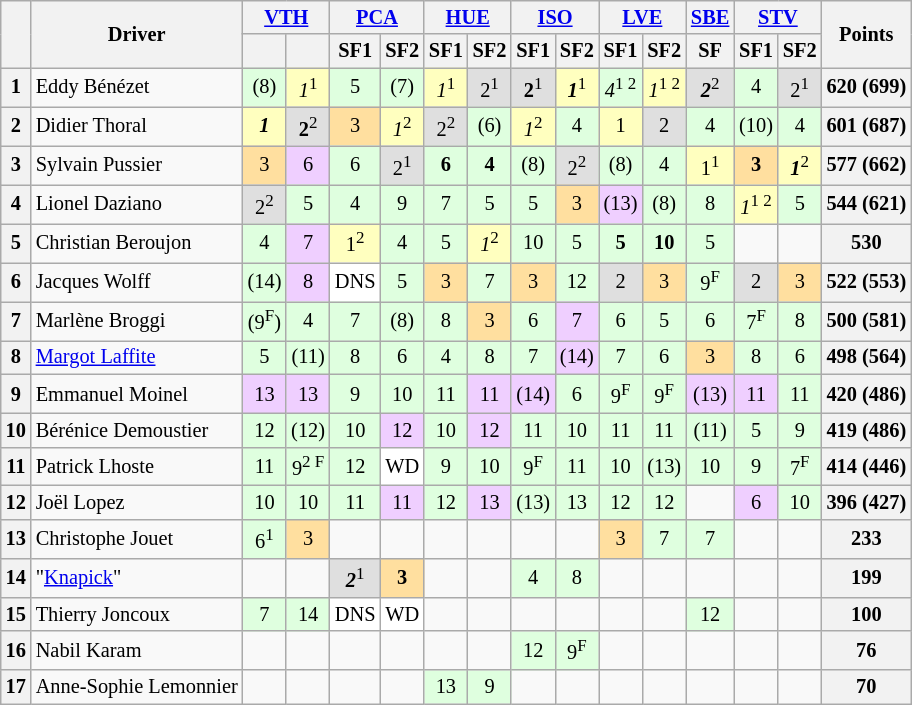<table align=left| class="wikitable" style="font-size: 85%; text-align: center">
<tr valign="top">
<th rowspan=2 valign=middle></th>
<th rowspan=2 valign=middle>Driver</th>
<th colspan=2><a href='#'>VTH</a><br></th>
<th colspan=2><a href='#'>PCA</a><br></th>
<th colspan=2><a href='#'>HUE</a><br></th>
<th colspan=2><a href='#'>ISO</a><br></th>
<th colspan=2><a href='#'>LVE</a><br></th>
<th><a href='#'>SBE</a><br></th>
<th colspan=2><a href='#'>STV</a><br></th>
<th rowspan=2 valign=middle>Points</th>
</tr>
<tr>
<th></th>
<th></th>
<th>SF1</th>
<th>SF2</th>
<th>SF1</th>
<th>SF2</th>
<th>SF1</th>
<th>SF2</th>
<th>SF1</th>
<th>SF2</th>
<th>SF</th>
<th>SF1</th>
<th>SF2</th>
</tr>
<tr>
<th>1</th>
<td align=left> Eddy Bénézet</td>
<td style="background:#DFFFDF;">(8)</td>
<td style="background:#FFFFBF;"><em>1</em><sup>1</sup></td>
<td style="background:#DFFFDF;">5</td>
<td style="background:#DFFFDF;">(7)</td>
<td style="background:#FFFFBF;"><em>1</em><sup>1</sup></td>
<td style="background:#DFDFDF;">2<sup>1</sup></td>
<td style="background:#DFDFDF;"><strong>2</strong><sup>1</sup></td>
<td style="background:#FFFFBF;"><strong><em>1</em></strong><sup>1</sup></td>
<td style="background:#DFFFDF;"><em>4</em><sup>1 2</sup></td>
<td style="background:#FFFFBF;"><em>1</em><sup>1 2</sup></td>
<td style="background:#DFDFDF;"><strong><em>2</em></strong><sup>2</sup></td>
<td style="background:#DFFFDF;">4</td>
<td style="background:#DFDFDF;">2<sup>1</sup></td>
<th>620 (699)</th>
</tr>
<tr>
<th>2</th>
<td align=left> Didier Thoral</td>
<td style="background:#FFFFBF;"><strong><em>1</em></strong></td>
<td style="background:#DFDFDF;"><strong>2</strong><sup>2</sup></td>
<td style="background:#FFDF9F;">3</td>
<td style="background:#FFFFBF;"><em>1</em><sup>2</sup></td>
<td style="background:#DFDFDF;">2<sup>2</sup></td>
<td style="background:#DFFFDF;">(6)</td>
<td style="background:#FFFFBF;"><em>1</em><sup>2</sup></td>
<td style="background:#DFFFDF;">4</td>
<td style="background:#FFFFBF;">1</td>
<td style="background:#DFDFDF;">2</td>
<td style="background:#DFFFDF;">4</td>
<td style="background:#DFFFDF;">(10)</td>
<td style="background:#DFFFDF;">4</td>
<th>601 (687)</th>
</tr>
<tr>
<th>3</th>
<td align=left> Sylvain Pussier</td>
<td style="background:#FFDF9F;">3</td>
<td style="background:#EFCFFF;">6</td>
<td style="background:#DFFFDF;">6</td>
<td style="background:#DFDFDF;">2<sup>1</sup></td>
<td style="background:#DFFFDF;"><strong>6</strong></td>
<td style="background:#DFFFDF;"><strong>4</strong></td>
<td style="background:#DFFFDF;">(8)</td>
<td style="background:#DFDFDF;">2<sup>2</sup></td>
<td style="background:#DFFFDF;">(8)</td>
<td style="background:#DFFFDF;">4</td>
<td style="background:#FFFFBF;">1<sup>1</sup></td>
<td style="background:#FFDF9F;"><strong>3</strong></td>
<td style="background:#FFFFBF;"><strong><em>1</em></strong><sup>2</sup></td>
<th>577 (662)</th>
</tr>
<tr>
<th>4</th>
<td align=left> Lionel Daziano</td>
<td style="background:#DFDFDF;">2<sup>2</sup></td>
<td style="background:#DFFFDF;">5</td>
<td style="background:#DFFFDF;">4</td>
<td style="background:#DFFFDF;">9</td>
<td style="background:#DFFFDF;">7</td>
<td style="background:#DFFFDF;">5</td>
<td style="background:#DFFFDF;">5</td>
<td style="background:#FFDF9F;">3</td>
<td style="background:#EFCFFF;">(13)</td>
<td style="background:#DFFFDF;">(8)</td>
<td style="background:#DFFFDF;">8</td>
<td style="background:#FFFFBF;"><em>1</em><sup>1 2</sup></td>
<td style="background:#DFFFDF;">5</td>
<th>544 (621)</th>
</tr>
<tr>
<th>5</th>
<td align=left> Christian Beroujon</td>
<td style="background:#DFFFDF;">4</td>
<td style="background:#EFCFFF;">7</td>
<td style="background:#FFFFBF;">1<sup>2</sup></td>
<td style="background:#DFFFDF;">4</td>
<td style="background:#DFFFDF;">5</td>
<td style="background:#FFFFBF;"><em>1</em><sup>2</sup></td>
<td style="background:#DFFFDF;">10</td>
<td style="background:#DFFFDF;">5</td>
<td style="background:#DFFFDF;"><strong>5</strong></td>
<td style="background:#DFFFDF;"><strong>10</strong></td>
<td style="background:#DFFFDF;">5</td>
<td></td>
<td></td>
<th>530</th>
</tr>
<tr>
<th>6</th>
<td align=left> Jacques Wolff</td>
<td style="background:#DFFFDF;">(14)</td>
<td style="background:#EFCFFF;">8</td>
<td style="background:#FFFFFF;">DNS</td>
<td style="background:#DFFFDF;">5</td>
<td style="background:#FFDF9F;">3</td>
<td style="background:#DFFFDF;">7</td>
<td style="background:#FFDF9F;">3</td>
<td style="background:#DFFFDF;">12</td>
<td style="background:#DFDFDF;">2</td>
<td style="background:#FFDF9F;">3</td>
<td style="background:#DFFFDF;">9<sup>F</sup></td>
<td style="background:#DFDFDF;">2</td>
<td style="background:#FFDF9F;">3</td>
<th>522 (553)</th>
</tr>
<tr>
<th>7</th>
<td align=left> Marlène Broggi</td>
<td style="background:#DFFFDF;">(9<sup>F</sup>)</td>
<td style="background:#DFFFDF;">4</td>
<td style="background:#DFFFDF;">7</td>
<td style="background:#DFFFDF;">(8)</td>
<td style="background:#DFFFDF;">8</td>
<td style="background:#FFDF9F;">3</td>
<td style="background:#DFFFDF;">6</td>
<td style="background:#EFCFFF;">7</td>
<td style="background:#DFFFDF;">6</td>
<td style="background:#DFFFDF;">5</td>
<td style="background:#DFFFDF;">6</td>
<td style="background:#DFFFDF;">7<sup>F</sup></td>
<td style="background:#DFFFDF;">8</td>
<th>500 (581)</th>
</tr>
<tr>
<th>8</th>
<td align=left> <a href='#'>Margot Laffite</a></td>
<td style="background:#DFFFDF;">5</td>
<td style="background:#DFFFDF;">(11)</td>
<td style="background:#DFFFDF;">8</td>
<td style="background:#DFFFDF;">6</td>
<td style="background:#DFFFDF;">4</td>
<td style="background:#DFFFDF;">8</td>
<td style="background:#DFFFDF;">7</td>
<td style="background:#EFCFFF;">(14)</td>
<td style="background:#DFFFDF;">7</td>
<td style="background:#DFFFDF;">6</td>
<td style="background:#FFDF9F;">3</td>
<td style="background:#DFFFDF;">8</td>
<td style="background:#DFFFDF;">6</td>
<th>498 (564)</th>
</tr>
<tr>
<th>9</th>
<td align=left> Emmanuel Moinel</td>
<td style="background:#EFCFFF;">13</td>
<td style="background:#EFCFFF;">13</td>
<td style="background:#DFFFDF;">9</td>
<td style="background:#DFFFDF;">10</td>
<td style="background:#DFFFDF;">11</td>
<td style="background:#EFCFFF;">11</td>
<td style="background:#EFCFFF;">(14)</td>
<td style="background:#DFFFDF;">6</td>
<td style="background:#DFFFDF;">9<sup>F</sup></td>
<td style="background:#DFFFDF;">9<sup>F</sup></td>
<td style="background:#EFCFFF;">(13)</td>
<td style="background:#EFCFFF;">11</td>
<td style="background:#DFFFDF;">11</td>
<th>420 (486)</th>
</tr>
<tr>
<th>10</th>
<td align=left> Bérénice Demoustier</td>
<td style="background:#DFFFDF;">12</td>
<td style="background:#DFFFDF;">(12)</td>
<td style="background:#DFFFDF;">10</td>
<td style="background:#EFCFFF;">12</td>
<td style="background:#DFFFDF;">10</td>
<td style="background:#EFCFFF;">12</td>
<td style="background:#DFFFDF;">11</td>
<td style="background:#DFFFDF;">10</td>
<td style="background:#DFFFDF;">11</td>
<td style="background:#DFFFDF;">11</td>
<td style="background:#DFFFDF;">(11)</td>
<td style="background:#DFFFDF;">5</td>
<td style="background:#DFFFDF;">9</td>
<th>419 (486)</th>
</tr>
<tr>
<th>11</th>
<td align=left> Patrick Lhoste</td>
<td style="background:#DFFFDF;">11</td>
<td style="background:#DFFFDF;">9<sup>2 F</sup></td>
<td style="background:#DFFFDF;">12</td>
<td style="background:#FFFFFF;">WD</td>
<td style="background:#DFFFDF;">9</td>
<td style="background:#DFFFDF;">10</td>
<td style="background:#DFFFDF;">9<sup>F</sup></td>
<td style="background:#DFFFDF;">11</td>
<td style="background:#DFFFDF;">10</td>
<td style="background:#DFFFDF;">(13)</td>
<td style="background:#DFFFDF;">10</td>
<td style="background:#DFFFDF;">9</td>
<td style="background:#DFFFDF;">7<sup>F</sup></td>
<th>414 (446)</th>
</tr>
<tr>
<th>12</th>
<td align=left> Joël Lopez</td>
<td style="background:#DFFFDF;">10</td>
<td style="background:#DFFFDF;">10</td>
<td style="background:#DFFFDF;">11</td>
<td style="background:#EFCFFF;">11</td>
<td style="background:#DFFFDF;">12</td>
<td style="background:#EFCFFF;">13</td>
<td style="background:#DFFFDF;">(13)</td>
<td style="background:#DFFFDF;">13</td>
<td style="background:#DFFFDF;">12</td>
<td style="background:#DFFFDF;">12</td>
<td></td>
<td style="background:#EFCFFF;">6</td>
<td style="background:#DFFFDF;">10</td>
<th>396 (427)</th>
</tr>
<tr>
<th>13</th>
<td align=left> Christophe Jouet</td>
<td style="background:#DFFFDF;">6<sup>1</sup></td>
<td style="background:#FFDF9F;">3</td>
<td></td>
<td></td>
<td></td>
<td></td>
<td></td>
<td></td>
<td style="background:#FFDF9F;">3</td>
<td style="background:#DFFFDF;">7</td>
<td style="background:#DFFFDF;">7</td>
<td></td>
<td></td>
<th>233</th>
</tr>
<tr>
<th>14</th>
<td align=left> "<a href='#'>Knapick</a>"</td>
<td></td>
<td></td>
<td style="background:#DFDFDF;"><strong><em>2</em></strong><sup>1</sup></td>
<td style="background:#FFDF9F;"><strong>3</strong></td>
<td></td>
<td></td>
<td style="background:#DFFFDF;">4</td>
<td style="background:#DFFFDF;">8</td>
<td></td>
<td></td>
<td></td>
<td></td>
<td></td>
<th>199</th>
</tr>
<tr>
<th>15</th>
<td align=left> Thierry Joncoux</td>
<td style="background:#DFFFDF;">7</td>
<td style="background:#DFFFDF;">14</td>
<td style="background:#FFFFFF;">DNS</td>
<td style="background:#FFFFFF;">WD</td>
<td></td>
<td></td>
<td></td>
<td></td>
<td></td>
<td></td>
<td style="background:#DFFFDF;">12</td>
<td></td>
<td></td>
<th>100</th>
</tr>
<tr>
<th>16</th>
<td align=left> Nabil Karam</td>
<td></td>
<td></td>
<td></td>
<td></td>
<td></td>
<td></td>
<td style="background:#DFFFDF;">12</td>
<td style="background:#DFFFDF;">9<sup>F</sup></td>
<td></td>
<td></td>
<td></td>
<td></td>
<td></td>
<th>76</th>
</tr>
<tr>
<th>17</th>
<td align=left> Anne-Sophie Lemonnier</td>
<td></td>
<td></td>
<td></td>
<td></td>
<td style="background:#DFFFDF;">13</td>
<td style="background:#DFFFDF;">9</td>
<td></td>
<td></td>
<td></td>
<td></td>
<td></td>
<td></td>
<td></td>
<th>70</th>
</tr>
</table>
